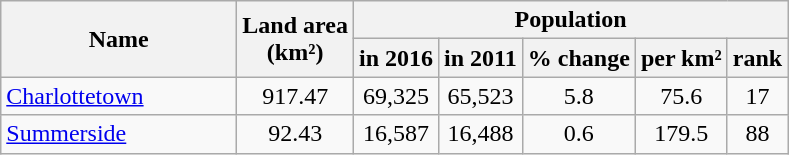<table class="wikitable" style="text-align:center;">
<tr>
<th rowspan="2" width="150px">Name</th>
<th rowspan="2">Land area<br>(km²)</th>
<th colspan="5">Population</th>
</tr>
<tr>
<th>in 2016</th>
<th>in 2011</th>
<th>% change</th>
<th>per km²</th>
<th>rank</th>
</tr>
<tr>
<td align="left"><a href='#'>Charlottetown</a></td>
<td>917.47</td>
<td>69,325</td>
<td>65,523</td>
<td>5.8</td>
<td>75.6</td>
<td>17</td>
</tr>
<tr>
<td align="left"><a href='#'>Summerside</a></td>
<td>92.43</td>
<td>16,587</td>
<td>16,488</td>
<td>0.6</td>
<td>179.5</td>
<td>88</td>
</tr>
</table>
